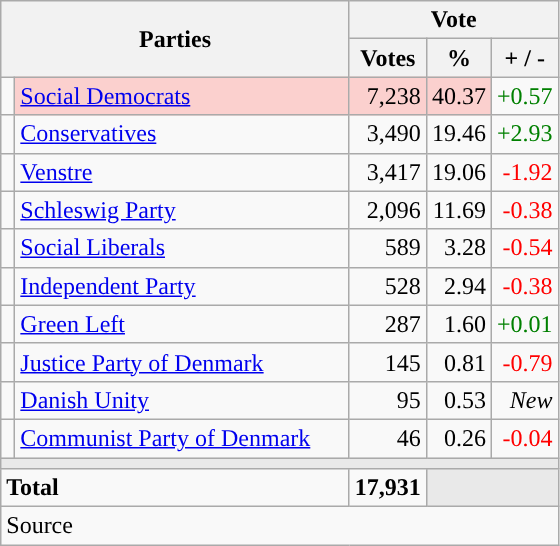<table class="wikitable" style="text-align:right;">
<tr>
<th style="text-align:centre;" rowspan="2" colspan="2" width="225">Parties</th>
<th colspan="3">Vote</th>
</tr>
<tr>
<th width="15">Votes</th>
<th width="15">%</th>
<th width="15">+ / -</th>
</tr>
<tr>
<td width="2" style="color:inherit;background:"></td>
<td bgcolor=#fbd0ce  align="left"><a href='#'>Social Democrats</a></td>
<td bgcolor=#fbd0ce>7,238</td>
<td bgcolor=#fbd0ce>40.37</td>
<td style=color:green;>+0.57</td>
</tr>
<tr>
<td width="2" style="color:inherit;background:"></td>
<td align="left"><a href='#'>Conservatives</a></td>
<td>3,490</td>
<td>19.46</td>
<td style=color:green;>+2.93</td>
</tr>
<tr>
<td width="2" style="color:inherit;background:"></td>
<td align="left"><a href='#'>Venstre</a></td>
<td>3,417</td>
<td>19.06</td>
<td style=color:red;>-1.92</td>
</tr>
<tr>
<td width="2" style="color:inherit;background:"></td>
<td align="left"><a href='#'>Schleswig Party</a></td>
<td>2,096</td>
<td>11.69</td>
<td style=color:red;>-0.38</td>
</tr>
<tr>
<td width="2" style="color:inherit;background:"></td>
<td align="left"><a href='#'>Social Liberals</a></td>
<td>589</td>
<td>3.28</td>
<td style=color:red;>-0.54</td>
</tr>
<tr>
<td width="2" style="color:inherit;background:"></td>
<td align="left"><a href='#'>Independent Party</a></td>
<td>528</td>
<td>2.94</td>
<td style=color:red;>-0.38</td>
</tr>
<tr>
<td width="2" style="color:inherit;background:"></td>
<td align="left"><a href='#'>Green Left</a></td>
<td>287</td>
<td>1.60</td>
<td style=color:green;>+0.01</td>
</tr>
<tr>
<td width="2" style="color:inherit;background:"></td>
<td align="left"><a href='#'>Justice Party of Denmark</a></td>
<td>145</td>
<td>0.81</td>
<td style=color:red;>-0.79</td>
</tr>
<tr>
<td width="2" style="color:inherit;background:"></td>
<td align="left"><a href='#'>Danish Unity</a></td>
<td>95</td>
<td>0.53</td>
<td><em>New</em></td>
</tr>
<tr>
<td width="2" style="color:inherit;background:"></td>
<td align="left"><a href='#'>Communist Party of Denmark</a></td>
<td>46</td>
<td>0.26</td>
<td style=color:red;>-0.04</td>
</tr>
<tr>
<td colspan="7" bgcolor="#E9E9E9"></td>
</tr>
<tr>
<td align="left" colspan="2"><strong>Total</strong></td>
<td><strong>17,931</strong></td>
<td bgcolor="#E9E9E9" colspan="2"></td>
</tr>
<tr>
<td align="left" colspan="6">Source</td>
</tr>
</table>
